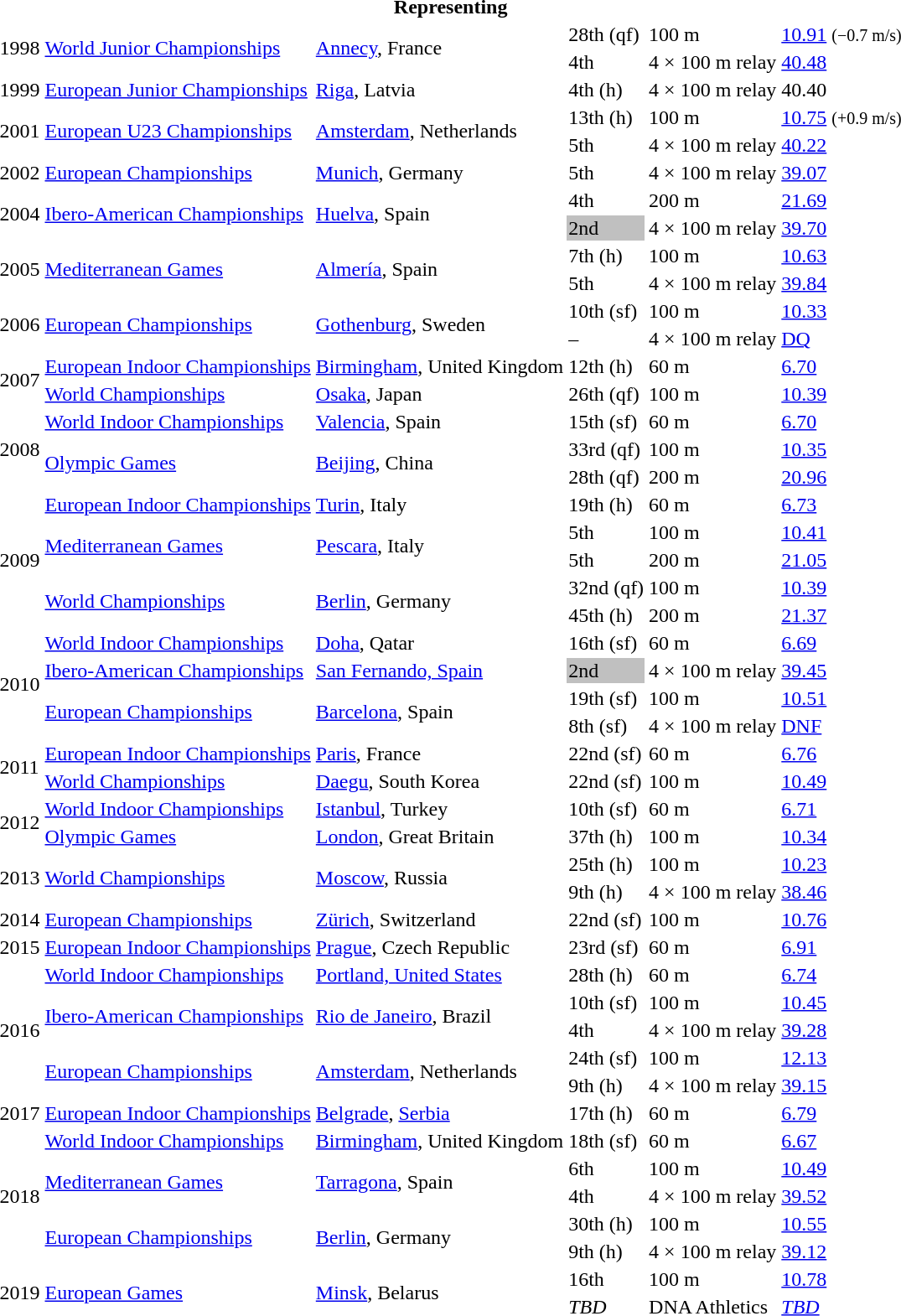<table>
<tr>
<th colspan="6">Representing </th>
</tr>
<tr>
<td rowspan=2>1998</td>
<td rowspan=2><a href='#'>World Junior Championships</a></td>
<td rowspan=2><a href='#'>Annecy</a>, France</td>
<td>28th (qf)</td>
<td>100 m</td>
<td><a href='#'>10.91</a> <small>(−0.7 m/s)</small></td>
</tr>
<tr>
<td>4th</td>
<td>4 × 100 m relay</td>
<td><a href='#'>40.48</a></td>
</tr>
<tr>
<td>1999</td>
<td><a href='#'>European Junior Championships</a></td>
<td><a href='#'>Riga</a>, Latvia</td>
<td>4th (h)</td>
<td>4 × 100 m relay</td>
<td>40.40</td>
</tr>
<tr>
<td rowspan=2>2001</td>
<td rowspan=2><a href='#'>European U23 Championships</a></td>
<td rowspan=2><a href='#'>Amsterdam</a>, Netherlands</td>
<td>13th (h)</td>
<td>100 m</td>
<td><a href='#'>10.75</a> <small>(+0.9 m/s)</small></td>
</tr>
<tr>
<td>5th</td>
<td>4 × 100 m relay</td>
<td><a href='#'>40.22</a></td>
</tr>
<tr>
<td>2002</td>
<td><a href='#'>European Championships</a></td>
<td><a href='#'>Munich</a>, Germany</td>
<td>5th</td>
<td>4 × 100 m relay</td>
<td><a href='#'>39.07</a></td>
</tr>
<tr>
<td rowspan=2>2004</td>
<td rowspan=2><a href='#'>Ibero-American Championships</a></td>
<td rowspan=2><a href='#'>Huelva</a>, Spain</td>
<td>4th</td>
<td>200 m</td>
<td><a href='#'>21.69</a></td>
</tr>
<tr>
<td bgcolor="silver">2nd</td>
<td>4 × 100 m relay</td>
<td><a href='#'>39.70</a></td>
</tr>
<tr>
<td rowspan=2>2005</td>
<td rowspan=2><a href='#'>Mediterranean Games</a></td>
<td rowspan=2><a href='#'>Almería</a>, Spain</td>
<td>7th (h)</td>
<td>100 m</td>
<td><a href='#'>10.63</a></td>
</tr>
<tr>
<td>5th</td>
<td>4 × 100 m relay</td>
<td><a href='#'>39.84</a></td>
</tr>
<tr>
<td rowspan=2>2006</td>
<td rowspan=2><a href='#'>European Championships</a></td>
<td rowspan=2><a href='#'>Gothenburg</a>, Sweden</td>
<td>10th (sf)</td>
<td>100 m</td>
<td><a href='#'>10.33</a></td>
</tr>
<tr>
<td>–</td>
<td>4 × 100 m relay</td>
<td><a href='#'>DQ</a></td>
</tr>
<tr>
<td rowspan=2>2007</td>
<td><a href='#'>European Indoor Championships</a></td>
<td><a href='#'>Birmingham</a>, United Kingdom</td>
<td>12th (h)</td>
<td>60 m</td>
<td><a href='#'>6.70</a></td>
</tr>
<tr>
<td><a href='#'>World Championships</a></td>
<td><a href='#'>Osaka</a>, Japan</td>
<td>26th (qf)</td>
<td>100 m</td>
<td><a href='#'>10.39</a></td>
</tr>
<tr>
<td rowspan=3>2008</td>
<td><a href='#'>World Indoor Championships</a></td>
<td><a href='#'>Valencia</a>, Spain</td>
<td>15th (sf)</td>
<td>60 m</td>
<td><a href='#'>6.70</a></td>
</tr>
<tr>
<td rowspan=2><a href='#'>Olympic Games</a></td>
<td rowspan=2><a href='#'>Beijing</a>, China</td>
<td>33rd (qf)</td>
<td>100 m</td>
<td><a href='#'>10.35</a></td>
</tr>
<tr>
<td>28th (qf)</td>
<td>200 m</td>
<td><a href='#'>20.96</a></td>
</tr>
<tr>
<td rowspan=5>2009</td>
<td><a href='#'>European Indoor Championships</a></td>
<td><a href='#'>Turin</a>, Italy</td>
<td>19th (h)</td>
<td>60 m</td>
<td><a href='#'>6.73</a></td>
</tr>
<tr>
<td rowspan=2><a href='#'>Mediterranean Games</a></td>
<td rowspan=2><a href='#'>Pescara</a>, Italy</td>
<td>5th</td>
<td>100 m</td>
<td><a href='#'>10.41</a></td>
</tr>
<tr>
<td>5th</td>
<td>200 m</td>
<td><a href='#'>21.05</a></td>
</tr>
<tr>
<td rowspan=2><a href='#'>World Championships</a></td>
<td rowspan=2><a href='#'>Berlin</a>, Germany</td>
<td>32nd (qf)</td>
<td>100 m</td>
<td><a href='#'>10.39</a></td>
</tr>
<tr>
<td>45th (h)</td>
<td>200 m</td>
<td><a href='#'>21.37</a></td>
</tr>
<tr>
<td rowspan=4>2010</td>
<td><a href='#'>World Indoor Championships</a></td>
<td><a href='#'>Doha</a>, Qatar</td>
<td>16th (sf)</td>
<td>60 m</td>
<td><a href='#'>6.69</a></td>
</tr>
<tr>
<td><a href='#'>Ibero-American Championships</a></td>
<td><a href='#'>San Fernando, Spain</a></td>
<td bgcolor="silver">2nd</td>
<td>4 × 100 m relay</td>
<td><a href='#'>39.45</a></td>
</tr>
<tr>
<td rowspan=2><a href='#'>European Championships</a></td>
<td rowspan=2><a href='#'>Barcelona</a>, Spain</td>
<td>19th (sf)</td>
<td>100 m</td>
<td><a href='#'>10.51</a></td>
</tr>
<tr>
<td>8th (sf)</td>
<td>4 × 100 m relay</td>
<td><a href='#'>DNF</a></td>
</tr>
<tr>
<td rowspan=2>2011</td>
<td><a href='#'>European Indoor Championships</a></td>
<td><a href='#'>Paris</a>, France</td>
<td>22nd (sf)</td>
<td>60 m</td>
<td><a href='#'>6.76</a></td>
</tr>
<tr>
<td><a href='#'>World Championships</a></td>
<td><a href='#'>Daegu</a>, South Korea</td>
<td>22nd (sf)</td>
<td>100 m</td>
<td><a href='#'>10.49</a></td>
</tr>
<tr>
<td rowspan=2>2012</td>
<td><a href='#'>World Indoor Championships</a></td>
<td><a href='#'>Istanbul</a>, Turkey</td>
<td>10th (sf)</td>
<td>60 m</td>
<td><a href='#'>6.71</a></td>
</tr>
<tr>
<td><a href='#'>Olympic Games</a></td>
<td><a href='#'>London</a>, Great Britain</td>
<td>37th (h)</td>
<td>100 m</td>
<td><a href='#'>10.34</a></td>
</tr>
<tr>
<td rowspan=2>2013</td>
<td rowspan=2><a href='#'>World Championships</a></td>
<td rowspan=2><a href='#'>Moscow</a>, Russia</td>
<td>25th (h)</td>
<td>100 m</td>
<td><a href='#'>10.23</a></td>
</tr>
<tr>
<td>9th (h)</td>
<td>4 × 100 m relay</td>
<td><a href='#'>38.46</a></td>
</tr>
<tr>
<td>2014</td>
<td><a href='#'>European Championships</a></td>
<td><a href='#'>Zürich</a>, Switzerland</td>
<td>22nd (sf)</td>
<td>100 m</td>
<td><a href='#'>10.76</a></td>
</tr>
<tr>
<td>2015</td>
<td><a href='#'>European Indoor Championships</a></td>
<td><a href='#'>Prague</a>, Czech Republic</td>
<td>23rd (sf)</td>
<td>60 m</td>
<td><a href='#'>6.91</a></td>
</tr>
<tr>
<td rowspan=5>2016</td>
<td><a href='#'>World Indoor Championships</a></td>
<td><a href='#'>Portland, United States</a></td>
<td>28th (h)</td>
<td>60 m</td>
<td><a href='#'>6.74</a></td>
</tr>
<tr>
<td rowspan=2><a href='#'>Ibero-American Championships</a></td>
<td rowspan=2><a href='#'>Rio de Janeiro</a>, Brazil</td>
<td>10th (sf)</td>
<td>100 m</td>
<td><a href='#'>10.45</a></td>
</tr>
<tr>
<td>4th</td>
<td>4 × 100 m relay</td>
<td><a href='#'>39.28</a></td>
</tr>
<tr>
<td rowspan=2><a href='#'>European Championships</a></td>
<td rowspan=2><a href='#'>Amsterdam</a>, Netherlands</td>
<td>24th (sf)</td>
<td>100 m</td>
<td><a href='#'>12.13</a></td>
</tr>
<tr>
<td>9th (h)</td>
<td>4 × 100 m relay</td>
<td><a href='#'>39.15</a></td>
</tr>
<tr>
<td>2017</td>
<td><a href='#'>European Indoor Championships</a></td>
<td><a href='#'>Belgrade</a>, <a href='#'>Serbia</a></td>
<td>17th (h)</td>
<td>60 m</td>
<td><a href='#'>6.79</a></td>
</tr>
<tr>
<td rowspan=5>2018</td>
<td><a href='#'>World Indoor Championships</a></td>
<td><a href='#'>Birmingham</a>, United Kingdom</td>
<td>18th (sf)</td>
<td>60 m</td>
<td><a href='#'>6.67</a></td>
</tr>
<tr>
<td rowspan=2><a href='#'>Mediterranean Games</a></td>
<td rowspan=2><a href='#'>Tarragona</a>, Spain</td>
<td>6th</td>
<td>100 m</td>
<td><a href='#'>10.49</a></td>
</tr>
<tr>
<td>4th</td>
<td>4 × 100 m relay</td>
<td><a href='#'>39.52</a></td>
</tr>
<tr>
<td rowspan=2><a href='#'>European Championships</a></td>
<td rowspan=2><a href='#'>Berlin</a>, Germany</td>
<td>30th (h)</td>
<td>100 m</td>
<td><a href='#'>10.55</a></td>
</tr>
<tr>
<td>9th (h)</td>
<td>4 × 100 m relay</td>
<td><a href='#'>39.12</a></td>
</tr>
<tr>
<td rowspan=2>2019</td>
<td rowspan=2><a href='#'>European Games</a></td>
<td rowspan=2><a href='#'>Minsk</a>, Belarus</td>
<td>16th</td>
<td>100 m</td>
<td><a href='#'>10.78</a></td>
</tr>
<tr>
<td><em>TBD</em></td>
<td>DNA Athletics</td>
<td><a href='#'><em>TBD</em></a></td>
</tr>
</table>
